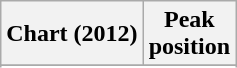<table class="wikitable sortable plainrowheaders" style="text-align:center">
<tr>
<th scope="col">Chart (2012)</th>
<th scope="col">Peak<br>position</th>
</tr>
<tr>
</tr>
<tr>
</tr>
<tr>
</tr>
<tr>
</tr>
<tr>
</tr>
<tr>
</tr>
<tr>
</tr>
<tr>
</tr>
</table>
